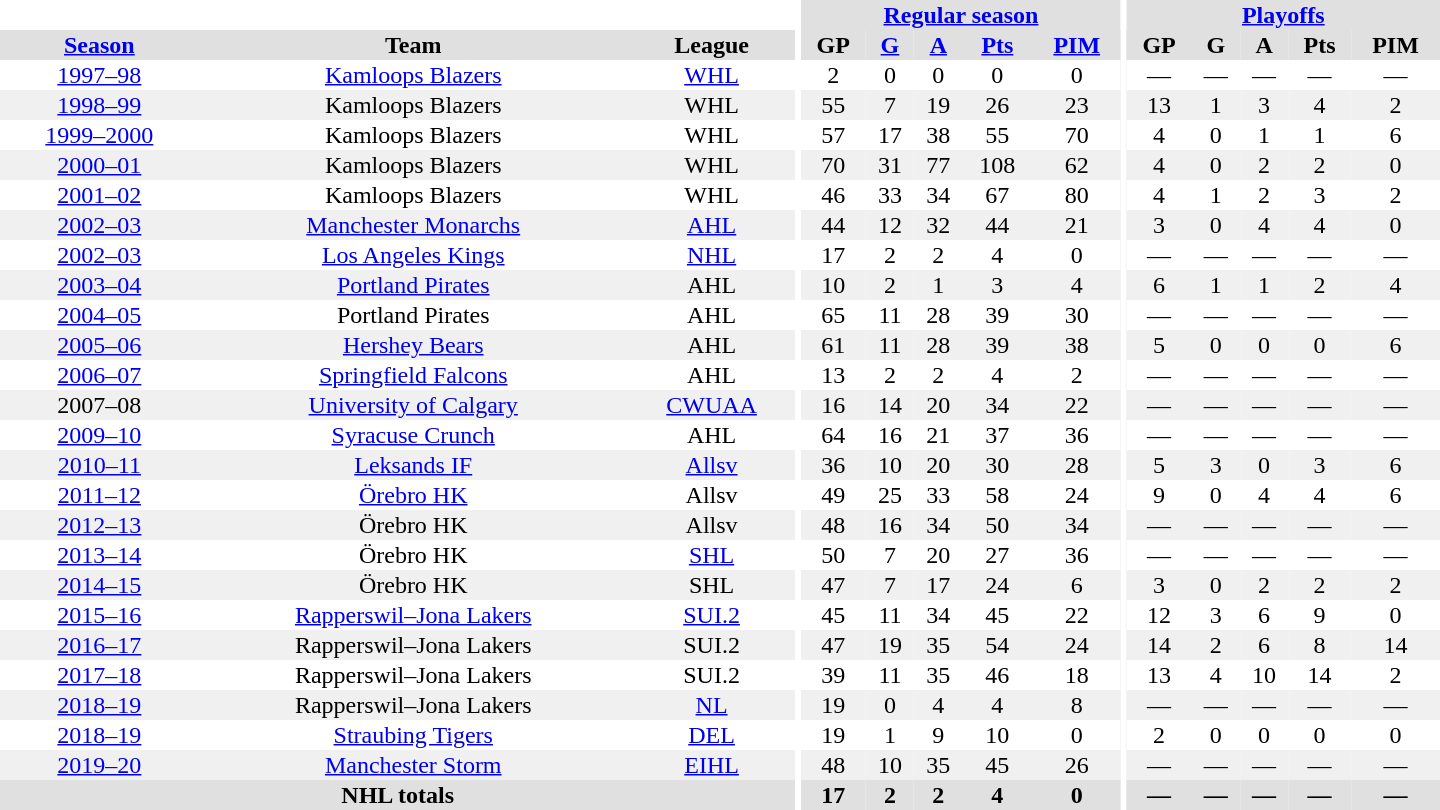<table border="0" cellpadding="1" cellspacing="0" style="text-align:center; width:60em">
<tr bgcolor="#e0e0e0">
<th colspan="3" bgcolor="#ffffff"></th>
<th rowspan="99" bgcolor="#ffffff"></th>
<th colspan="5"><a href='#'>Regular season</a></th>
<th rowspan="99" bgcolor="#ffffff"></th>
<th colspan="5"><a href='#'>Playoffs</a></th>
</tr>
<tr bgcolor="#e0e0e0">
<th><a href='#'>Season</a></th>
<th>Team</th>
<th>League</th>
<th>GP</th>
<th><a href='#'>G</a></th>
<th><a href='#'>A</a></th>
<th><a href='#'>Pts</a></th>
<th><a href='#'>PIM</a></th>
<th>GP</th>
<th>G</th>
<th>A</th>
<th>Pts</th>
<th>PIM</th>
</tr>
<tr>
<td><a href='#'>1997–98</a></td>
<td><a href='#'>Kamloops Blazers</a></td>
<td><a href='#'>WHL</a></td>
<td>2</td>
<td>0</td>
<td>0</td>
<td>0</td>
<td>0</td>
<td>—</td>
<td>—</td>
<td>—</td>
<td>—</td>
<td>—</td>
</tr>
<tr bgcolor="#f0f0f0">
<td><a href='#'>1998–99</a></td>
<td>Kamloops Blazers</td>
<td>WHL</td>
<td>55</td>
<td>7</td>
<td>19</td>
<td>26</td>
<td>23</td>
<td>13</td>
<td>1</td>
<td>3</td>
<td>4</td>
<td>2</td>
</tr>
<tr>
<td><a href='#'>1999–2000</a></td>
<td>Kamloops Blazers</td>
<td>WHL</td>
<td>57</td>
<td>17</td>
<td>38</td>
<td>55</td>
<td>70</td>
<td>4</td>
<td>0</td>
<td>1</td>
<td>1</td>
<td>6</td>
</tr>
<tr bgcolor="#f0f0f0">
<td><a href='#'>2000–01</a></td>
<td>Kamloops Blazers</td>
<td>WHL</td>
<td>70</td>
<td>31</td>
<td>77</td>
<td>108</td>
<td>62</td>
<td>4</td>
<td>0</td>
<td>2</td>
<td>2</td>
<td>0</td>
</tr>
<tr>
<td><a href='#'>2001–02</a></td>
<td>Kamloops Blazers</td>
<td>WHL</td>
<td>46</td>
<td>33</td>
<td>34</td>
<td>67</td>
<td>80</td>
<td>4</td>
<td>1</td>
<td>2</td>
<td>3</td>
<td>2</td>
</tr>
<tr bgcolor="#f0f0f0">
<td><a href='#'>2002–03</a></td>
<td><a href='#'>Manchester Monarchs</a></td>
<td><a href='#'>AHL</a></td>
<td>44</td>
<td>12</td>
<td>32</td>
<td>44</td>
<td>21</td>
<td>3</td>
<td>0</td>
<td>4</td>
<td>4</td>
<td>0</td>
</tr>
<tr>
<td><a href='#'>2002–03</a></td>
<td><a href='#'>Los Angeles Kings</a></td>
<td><a href='#'>NHL</a></td>
<td>17</td>
<td>2</td>
<td>2</td>
<td>4</td>
<td>0</td>
<td>—</td>
<td>—</td>
<td>—</td>
<td>—</td>
<td>—</td>
</tr>
<tr bgcolor="#f0f0f0">
<td><a href='#'>2003–04</a></td>
<td><a href='#'>Portland Pirates</a></td>
<td>AHL</td>
<td>10</td>
<td>2</td>
<td>1</td>
<td>3</td>
<td>4</td>
<td>6</td>
<td>1</td>
<td>1</td>
<td>2</td>
<td>4</td>
</tr>
<tr>
<td><a href='#'>2004–05</a></td>
<td>Portland Pirates</td>
<td>AHL</td>
<td>65</td>
<td>11</td>
<td>28</td>
<td>39</td>
<td>30</td>
<td>—</td>
<td>—</td>
<td>—</td>
<td>—</td>
<td>—</td>
</tr>
<tr bgcolor="#f0f0f0">
<td><a href='#'>2005–06</a></td>
<td><a href='#'>Hershey Bears</a></td>
<td>AHL</td>
<td>61</td>
<td>11</td>
<td>28</td>
<td>39</td>
<td>38</td>
<td>5</td>
<td>0</td>
<td>0</td>
<td>0</td>
<td>6</td>
</tr>
<tr>
<td><a href='#'>2006–07</a></td>
<td><a href='#'>Springfield Falcons</a></td>
<td>AHL</td>
<td>13</td>
<td>2</td>
<td>2</td>
<td>4</td>
<td>2</td>
<td>—</td>
<td>—</td>
<td>—</td>
<td>—</td>
<td>—</td>
</tr>
<tr bgcolor="#f0f0f0">
<td>2007–08</td>
<td><a href='#'>University of Calgary</a></td>
<td><a href='#'>CWUAA</a></td>
<td>16</td>
<td>14</td>
<td>20</td>
<td>34</td>
<td>22</td>
<td>—</td>
<td>—</td>
<td>—</td>
<td>—</td>
<td>—</td>
</tr>
<tr>
<td><a href='#'>2009–10</a></td>
<td><a href='#'>Syracuse Crunch</a></td>
<td>AHL</td>
<td>64</td>
<td>16</td>
<td>21</td>
<td>37</td>
<td>36</td>
<td>—</td>
<td>—</td>
<td>—</td>
<td>—</td>
<td>—</td>
</tr>
<tr bgcolor="#f0f0f0">
<td><a href='#'>2010–11</a></td>
<td><a href='#'>Leksands IF</a></td>
<td><a href='#'>Allsv</a></td>
<td>36</td>
<td>10</td>
<td>20</td>
<td>30</td>
<td>28</td>
<td>5</td>
<td>3</td>
<td>0</td>
<td>3</td>
<td>6</td>
</tr>
<tr>
<td><a href='#'>2011–12</a></td>
<td><a href='#'>Örebro HK</a></td>
<td>Allsv</td>
<td>49</td>
<td>25</td>
<td>33</td>
<td>58</td>
<td>24</td>
<td>9</td>
<td>0</td>
<td>4</td>
<td>4</td>
<td>6</td>
</tr>
<tr bgcolor="#f0f0f0">
<td><a href='#'>2012–13</a></td>
<td>Örebro HK</td>
<td>Allsv</td>
<td>48</td>
<td>16</td>
<td>34</td>
<td>50</td>
<td>34</td>
<td>—</td>
<td>—</td>
<td>—</td>
<td>—</td>
<td>—</td>
</tr>
<tr>
<td><a href='#'>2013–14</a></td>
<td>Örebro HK</td>
<td><a href='#'>SHL</a></td>
<td>50</td>
<td>7</td>
<td>20</td>
<td>27</td>
<td>36</td>
<td>—</td>
<td>—</td>
<td>—</td>
<td>—</td>
<td>—</td>
</tr>
<tr bgcolor="#f0f0f0">
<td><a href='#'>2014–15</a></td>
<td>Örebro HK</td>
<td>SHL</td>
<td>47</td>
<td>7</td>
<td>17</td>
<td>24</td>
<td>6</td>
<td>3</td>
<td>0</td>
<td>2</td>
<td>2</td>
<td>2</td>
</tr>
<tr>
<td><a href='#'>2015–16</a></td>
<td><a href='#'>Rapperswil–Jona Lakers</a></td>
<td><a href='#'>SUI.2</a></td>
<td>45</td>
<td>11</td>
<td>34</td>
<td>45</td>
<td>22</td>
<td>12</td>
<td>3</td>
<td>6</td>
<td>9</td>
<td>0</td>
</tr>
<tr bgcolor="#f0f0f0">
<td><a href='#'>2016–17</a></td>
<td>Rapperswil–Jona Lakers</td>
<td>SUI.2</td>
<td>47</td>
<td>19</td>
<td>35</td>
<td>54</td>
<td>24</td>
<td>14</td>
<td>2</td>
<td>6</td>
<td>8</td>
<td>14</td>
</tr>
<tr>
<td><a href='#'>2017–18</a></td>
<td>Rapperswil–Jona Lakers</td>
<td>SUI.2</td>
<td>39</td>
<td>11</td>
<td>35</td>
<td>46</td>
<td>18</td>
<td>13</td>
<td>4</td>
<td>10</td>
<td>14</td>
<td>2</td>
</tr>
<tr bgcolor="#f0f0f0">
<td><a href='#'>2018–19</a></td>
<td>Rapperswil–Jona Lakers</td>
<td><a href='#'>NL</a></td>
<td>19</td>
<td>0</td>
<td>4</td>
<td>4</td>
<td>8</td>
<td>—</td>
<td>—</td>
<td>—</td>
<td>—</td>
<td>—</td>
</tr>
<tr>
<td><a href='#'>2018–19</a></td>
<td><a href='#'>Straubing Tigers</a></td>
<td><a href='#'>DEL</a></td>
<td>19</td>
<td>1</td>
<td>9</td>
<td>10</td>
<td>0</td>
<td>2</td>
<td>0</td>
<td>0</td>
<td>0</td>
<td>0</td>
</tr>
<tr bgcolor="#f0f0f0">
<td><a href='#'>2019–20</a></td>
<td><a href='#'>Manchester Storm</a></td>
<td><a href='#'>EIHL</a></td>
<td>48</td>
<td>10</td>
<td>35</td>
<td>45</td>
<td>26</td>
<td>—</td>
<td>—</td>
<td>—</td>
<td>—</td>
<td>—</td>
</tr>
<tr bgcolor="#e0e0e0">
<th colspan="3">NHL totals</th>
<th>17</th>
<th>2</th>
<th>2</th>
<th>4</th>
<th>0</th>
<th>—</th>
<th>—</th>
<th>—</th>
<th>—</th>
<th>—</th>
</tr>
</table>
